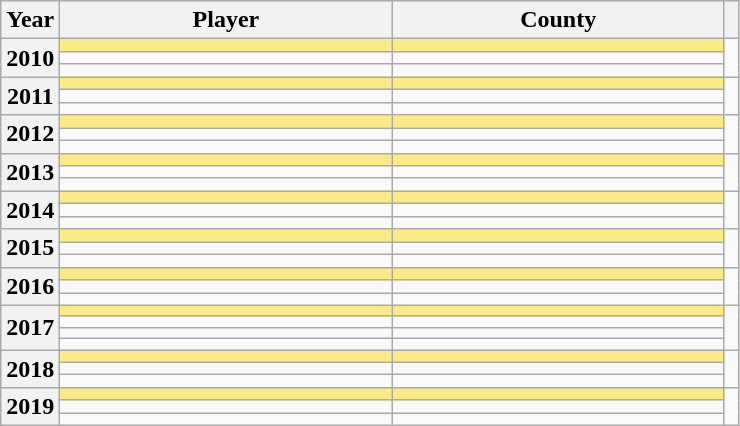<table class="wikitable sortable">
<tr>
<th scope="col" style="width:8%;">Year</th>
<th scope="col" style="width:45%;">Player</th>
<th scope="col" style="width:45%;">County</th>
<th scope="col" style="width:2%;" class="unsortable"></th>
</tr>
<tr>
<th scope="row" rowspan=3 style="text-align:center">2010</th>
<td style="background:#FAEB86;"><strong> </strong></td>
<td style="background:#FAEB86;"><strong></strong></td>
<td rowspan=3></td>
</tr>
<tr>
<td></td>
<td></td>
</tr>
<tr>
<td></td>
<td></td>
</tr>
<tr>
<th scope="row" rowspan=3 style="text-align:center">2011</th>
<td style="background:#FAEB86;"><strong> </strong></td>
<td style="background:#FAEB86;"><strong></strong></td>
<td rowspan=3></td>
</tr>
<tr>
<td></td>
<td></td>
</tr>
<tr>
<td></td>
<td></td>
</tr>
<tr>
<th scope="row" rowspan=3 style="text-align:center">2012</th>
<td style="background:#FAEB86;"><strong> </strong></td>
<td style="background:#FAEB86;"><strong></strong></td>
<td rowspan=3></td>
</tr>
<tr>
<td></td>
<td></td>
</tr>
<tr>
<td></td>
<td></td>
</tr>
<tr>
<th scope="row" rowspan=3 style="text-align:center">2013</th>
<td style="background:#FAEB86;"><strong> </strong></td>
<td style="background:#FAEB86;"><strong></strong></td>
<td rowspan=3></td>
</tr>
<tr>
<td></td>
<td></td>
</tr>
<tr>
<td></td>
<td></td>
</tr>
<tr>
<th scope="row" rowspan=3 style="text-align:center">2014</th>
<td style="background:#FAEB86;"><strong> </strong></td>
<td style="background:#FAEB86;"><strong></strong></td>
<td rowspan=3></td>
</tr>
<tr>
<td></td>
<td></td>
</tr>
<tr>
<td></td>
<td></td>
</tr>
<tr>
<th scope="row" rowspan=3 style="text-align:center">2015</th>
<td style="background:#FAEB86;"><strong> </strong></td>
<td style="background:#FAEB86;"><strong></strong></td>
<td rowspan=3></td>
</tr>
<tr>
<td></td>
<td></td>
</tr>
<tr>
<td></td>
<td></td>
</tr>
<tr>
<th scope="row" rowspan=3 style="text-align:center">2016</th>
<td style="background:#FAEB86;"><strong> </strong></td>
<td style="background:#FAEB86;"><strong></strong></td>
<td rowspan=3></td>
</tr>
<tr>
<td></td>
<td></td>
</tr>
<tr>
<td></td>
<td></td>
</tr>
<tr>
<th scope="row" rowspan=4 style="text-align:center">2017</th>
<td style="background:#FAEB86;"><strong> </strong></td>
<td style="background:#FAEB86;"><strong></strong></td>
<td rowspan=4></td>
</tr>
<tr>
<td></td>
<td></td>
</tr>
<tr>
<td></td>
<td></td>
</tr>
<tr>
<td></td>
<td></td>
</tr>
<tr>
<th scope="row" rowspan=3 style="text-align:center">2018</th>
<td style="background:#FAEB86;"><strong> </strong></td>
<td style="background:#FAEB86;"><strong></strong></td>
<td rowspan=3></td>
</tr>
<tr>
<td></td>
<td></td>
</tr>
<tr>
<td></td>
<td></td>
</tr>
<tr>
<th scope="row" rowspan=3 style="text-align:center">2019</th>
<td style="background:#FAEB86;"><strong> </strong></td>
<td style="background:#FAEB86;"><strong></strong></td>
<td rowspan=3></td>
</tr>
<tr>
<td></td>
<td></td>
</tr>
<tr>
<td></td>
<td></td>
</tr>
</table>
